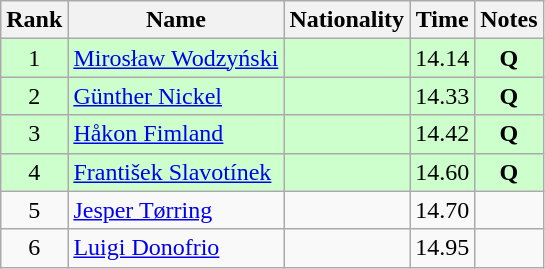<table class="wikitable sortable" style="text-align:center">
<tr>
<th>Rank</th>
<th>Name</th>
<th>Nationality</th>
<th>Time</th>
<th>Notes</th>
</tr>
<tr bgcolor=ccffcc>
<td>1</td>
<td align=left><a href='#'>Mirosław Wodzyński</a></td>
<td align=left></td>
<td>14.14</td>
<td><strong>Q</strong></td>
</tr>
<tr bgcolor=ccffcc>
<td>2</td>
<td align=left><a href='#'>Günther Nickel</a></td>
<td align=left></td>
<td>14.33</td>
<td><strong>Q</strong></td>
</tr>
<tr bgcolor=ccffcc>
<td>3</td>
<td align=left><a href='#'>Håkon Fimland</a></td>
<td align=left></td>
<td>14.42</td>
<td><strong>Q</strong></td>
</tr>
<tr bgcolor=ccffcc>
<td>4</td>
<td align=left><a href='#'>František Slavotínek</a></td>
<td align=left></td>
<td>14.60</td>
<td><strong>Q</strong></td>
</tr>
<tr>
<td>5</td>
<td align=left><a href='#'>Jesper Tørring</a></td>
<td align=left></td>
<td>14.70</td>
<td></td>
</tr>
<tr>
<td>6</td>
<td align=left><a href='#'>Luigi Donofrio</a></td>
<td align=left></td>
<td>14.95</td>
<td></td>
</tr>
</table>
